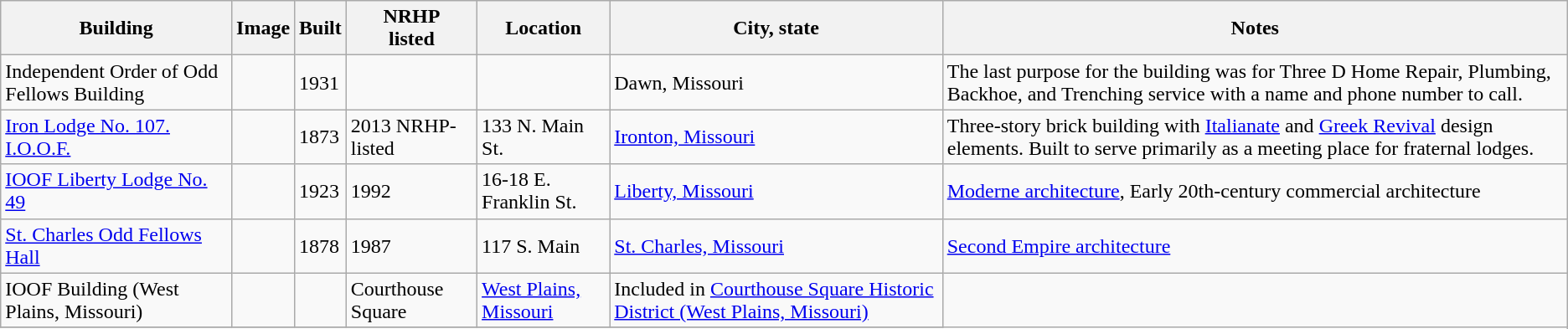<table class="wikitable sortable">
<tr>
<th>Building<br></th>
<th class="unsortable">Image</th>
<th>Built</th>
<th>NRHP<br>listed</th>
<th>Location</th>
<th>City, state</th>
<th class="unsortable">Notes</th>
</tr>
<tr>
<td>Independent Order of Odd Fellows Building</td>
<td></td>
<td>1931</td>
<td></td>
<td></td>
<td>Dawn, Missouri</td>
<td>The last purpose for the building was for Three D Home Repair, Plumbing, Backhoe, and Trenching service with a name and phone number to call.</td>
</tr>
<tr>
<td><a href='#'>Iron Lodge No. 107. I.O.O.F.</a></td>
<td></td>
<td>1873</td>
<td>2013 NRHP-listed</td>
<td>133 N. Main St.<small></small></td>
<td><a href='#'>Ironton, Missouri</a></td>
<td>Three-story brick building with <a href='#'>Italianate</a> and <a href='#'>Greek Revival</a> design elements.  Built to serve primarily as a meeting place for fraternal lodges.</td>
</tr>
<tr ->
<td><a href='#'>IOOF Liberty Lodge No. 49</a></td>
<td></td>
<td>1923</td>
<td>1992</td>
<td>16-18 E. Franklin St.<br><small></small></td>
<td><a href='#'>Liberty, Missouri</a></td>
<td><a href='#'>Moderne architecture</a>, Early 20th-century commercial architecture</td>
</tr>
<tr>
<td><a href='#'>St. Charles Odd Fellows Hall</a></td>
<td></td>
<td>1878</td>
<td>1987</td>
<td>117 S. Main<br><small></small></td>
<td><a href='#'>St. Charles, Missouri</a></td>
<td><a href='#'>Second Empire architecture</a></td>
</tr>
<tr>
<td>IOOF Building (West Plains, Missouri)</td>
<td></td>
<td></td>
<td>Courthouse Square</td>
<td><a href='#'>West Plains, Missouri</a></td>
<td>Included in <a href='#'>Courthouse Square Historic District (West Plains, Missouri)</a></td>
</tr>
<tr>
</tr>
</table>
